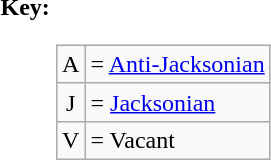<table>
<tr valign=top>
<th>Key:</th>
<td><br><table class=wikitable>
<tr>
<td align=center >A</td>
<td>= <a href='#'>Anti-Jacksonian</a></td>
</tr>
<tr>
<td align=center >J</td>
<td>= <a href='#'>Jacksonian</a></td>
</tr>
<tr>
<td align=center >V</td>
<td>= Vacant</td>
</tr>
</table>
</td>
</tr>
</table>
